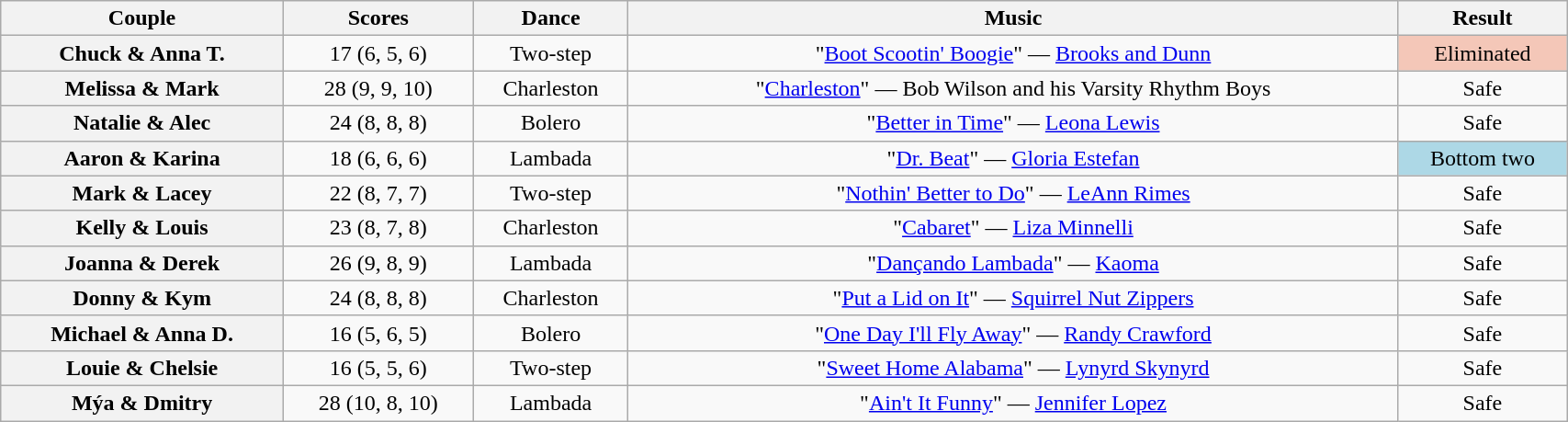<table class="wikitable sortable" style="text-align:center; width:90%">
<tr>
<th scope="col">Couple</th>
<th scope="col">Scores</th>
<th scope="col" class="unsortable">Dance</th>
<th scope="col" class="unsortable">Music</th>
<th scope="col" class="unsortable">Result</th>
</tr>
<tr>
<th scope="row">Chuck & Anna T.</th>
<td>17 (6, 5, 6)</td>
<td>Two-step</td>
<td>"<a href='#'>Boot Scootin' Boogie</a>" — <a href='#'>Brooks and Dunn</a></td>
<td bgcolor=f4c7b8>Eliminated</td>
</tr>
<tr>
<th scope="row">Melissa & Mark</th>
<td>28 (9, 9, 10)</td>
<td>Charleston</td>
<td>"<a href='#'>Charleston</a>" — Bob Wilson and his Varsity Rhythm Boys</td>
<td>Safe</td>
</tr>
<tr>
<th scope="row">Natalie & Alec</th>
<td>24 (8, 8, 8)</td>
<td>Bolero</td>
<td>"<a href='#'>Better in Time</a>" — <a href='#'>Leona Lewis</a></td>
<td>Safe</td>
</tr>
<tr>
<th scope="row">Aaron & Karina</th>
<td>18 (6, 6, 6)</td>
<td>Lambada</td>
<td>"<a href='#'>Dr. Beat</a>" — <a href='#'>Gloria Estefan</a></td>
<td bgcolor=lightblue>Bottom two</td>
</tr>
<tr>
<th scope="row">Mark & Lacey</th>
<td>22 (8, 7, 7)</td>
<td>Two-step</td>
<td>"<a href='#'>Nothin' Better to Do</a>" — <a href='#'>LeAnn Rimes</a></td>
<td>Safe</td>
</tr>
<tr>
<th scope="row">Kelly & Louis</th>
<td>23 (8, 7, 8)</td>
<td>Charleston</td>
<td>"<a href='#'>Cabaret</a>" — <a href='#'>Liza Minnelli</a></td>
<td>Safe</td>
</tr>
<tr>
<th scope="row">Joanna & Derek</th>
<td>26 (9, 8, 9)</td>
<td>Lambada</td>
<td>"<a href='#'>Dançando Lambada</a>" — <a href='#'>Kaoma</a></td>
<td>Safe</td>
</tr>
<tr>
<th scope="row">Donny & Kym</th>
<td>24 (8, 8, 8)</td>
<td>Charleston</td>
<td>"<a href='#'>Put a Lid on It</a>" — <a href='#'>Squirrel Nut Zippers</a></td>
<td>Safe</td>
</tr>
<tr>
<th scope="row">Michael & Anna D.</th>
<td>16 (5, 6, 5)</td>
<td>Bolero</td>
<td>"<a href='#'>One Day I'll Fly Away</a>" — <a href='#'>Randy Crawford</a></td>
<td>Safe</td>
</tr>
<tr>
<th scope="row">Louie & Chelsie</th>
<td>16 (5, 5, 6)</td>
<td>Two-step</td>
<td>"<a href='#'>Sweet Home Alabama</a>" — <a href='#'>Lynyrd Skynyrd</a></td>
<td>Safe</td>
</tr>
<tr>
<th scope="row">Mýa & Dmitry</th>
<td>28 (10, 8, 10)</td>
<td>Lambada</td>
<td>"<a href='#'>Ain't It Funny</a>" — <a href='#'>Jennifer Lopez</a></td>
<td>Safe</td>
</tr>
</table>
